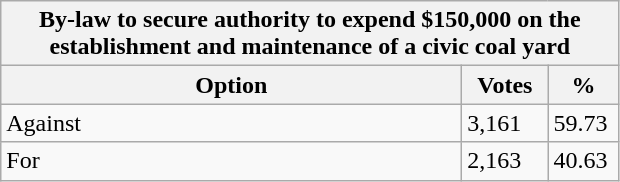<table class="wikitable">
<tr>
<th colspan="3">By-law to secure authority to expend $150,000 on the establishment and maintenance of a civic coal yard</th>
</tr>
<tr>
<th style="width: 300px">Option</th>
<th style="width: 50px">Votes</th>
<th style="width: 40px">%</th>
</tr>
<tr>
<td>Against</td>
<td>3,161</td>
<td>59.73</td>
</tr>
<tr>
<td>For</td>
<td>2,163</td>
<td>40.63</td>
</tr>
</table>
